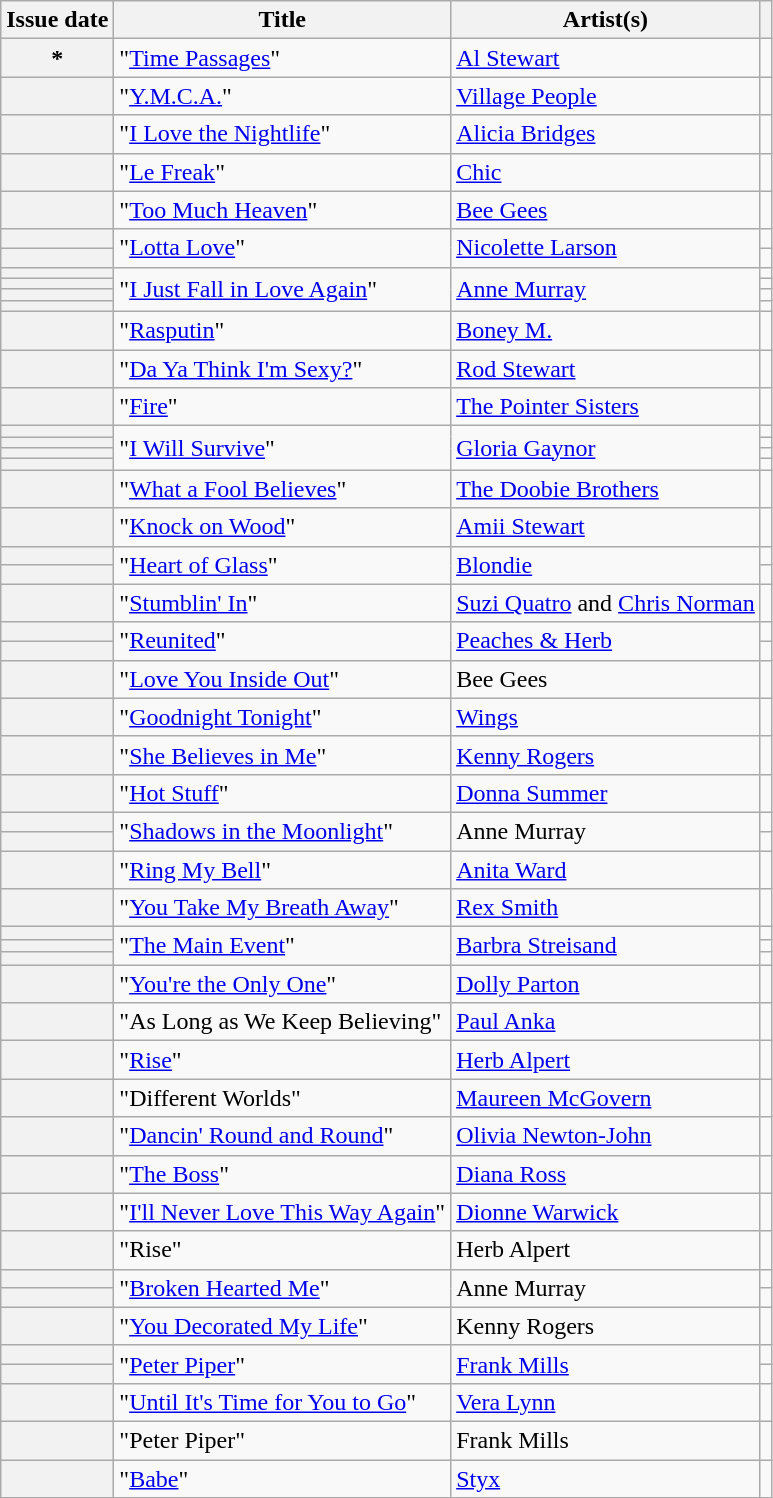<table class="wikitable sortable plainrowheaders">
<tr>
<th scope=col>Issue date</th>
<th scope=col>Title</th>
<th scope=col>Artist(s)</th>
<th scope=col class=unsortable></th>
</tr>
<tr>
<th scope=row>*</th>
<td>"<a href='#'>Time Passages</a>"</td>
<td><a href='#'>Al Stewart</a></td>
<td></td>
</tr>
<tr>
<th scope=row></th>
<td>"<a href='#'>Y.M.C.A.</a>"</td>
<td><a href='#'>Village People</a></td>
<td align=center></td>
</tr>
<tr>
<th scope=row></th>
<td>"<a href='#'>I Love the Nightlife</a>"</td>
<td><a href='#'>Alicia Bridges</a></td>
<td align=center></td>
</tr>
<tr>
<th scope=row></th>
<td>"<a href='#'>Le Freak</a>"</td>
<td><a href='#'>Chic</a></td>
<td align=center></td>
</tr>
<tr>
<th scope=row></th>
<td>"<a href='#'>Too Much Heaven</a>"</td>
<td><a href='#'>Bee Gees</a></td>
<td align=center></td>
</tr>
<tr>
<th scope=row></th>
<td rowspan=2>"<a href='#'>Lotta Love</a>"</td>
<td rowspan=2><a href='#'>Nicolette Larson</a></td>
<td align=center></td>
</tr>
<tr>
<th scope=row></th>
<td align=center></td>
</tr>
<tr>
<th scope=row></th>
<td rowspan=4>"<a href='#'>I Just Fall in Love Again</a>"</td>
<td rowspan=4><a href='#'>Anne Murray</a></td>
<td align=center></td>
</tr>
<tr>
<th scope=row></th>
<td align=center></td>
</tr>
<tr>
<th scope=row></th>
<td align=center></td>
</tr>
<tr>
<th scope=row></th>
<td align=center></td>
</tr>
<tr>
<th scope=row></th>
<td>"<a href='#'>Rasputin</a>"</td>
<td><a href='#'>Boney M.</a></td>
<td align=center></td>
</tr>
<tr>
<th scope=row></th>
<td>"<a href='#'>Da Ya Think I'm Sexy?</a>"</td>
<td><a href='#'>Rod Stewart</a></td>
<td align=center></td>
</tr>
<tr>
<th scope=row></th>
<td>"<a href='#'>Fire</a>"</td>
<td><a href='#'>The Pointer Sisters</a></td>
<td align=center></td>
</tr>
<tr>
<th scope=row></th>
<td rowspan=4>"<a href='#'>I Will Survive</a>"</td>
<td rowspan=4><a href='#'>Gloria Gaynor</a></td>
<td align=center></td>
</tr>
<tr>
<th scope=row></th>
<td align=center></td>
</tr>
<tr>
<th scope=row></th>
<td align=center></td>
</tr>
<tr>
<th scope=row></th>
<td align=center></td>
</tr>
<tr>
<th scope=row></th>
<td>"<a href='#'>What a Fool Believes</a>"</td>
<td><a href='#'>The Doobie Brothers</a></td>
<td align=center></td>
</tr>
<tr>
<th scope=row></th>
<td>"<a href='#'>Knock on Wood</a>"</td>
<td><a href='#'>Amii Stewart</a></td>
<td align=center></td>
</tr>
<tr>
<th scope=row></th>
<td rowspan=2>"<a href='#'>Heart of Glass</a>"</td>
<td rowspan=2><a href='#'>Blondie</a></td>
<td align=center></td>
</tr>
<tr>
<th scope=row></th>
<td align=center></td>
</tr>
<tr>
<th scope=row></th>
<td>"<a href='#'>Stumblin' In</a>"</td>
<td><a href='#'>Suzi Quatro</a> and <a href='#'>Chris Norman</a></td>
<td align=center></td>
</tr>
<tr>
<th scope=row></th>
<td rowspan=2>"<a href='#'>Reunited</a>"</td>
<td rowspan=2><a href='#'>Peaches & Herb</a></td>
<td align=center></td>
</tr>
<tr>
<th scope=row></th>
<td align=center></td>
</tr>
<tr>
<th scope=row></th>
<td>"<a href='#'>Love You Inside Out</a>"</td>
<td>Bee Gees</td>
<td align=center></td>
</tr>
<tr>
<th scope=row></th>
<td>"<a href='#'>Goodnight Tonight</a>"</td>
<td><a href='#'>Wings</a></td>
<td align=center></td>
</tr>
<tr>
<th scope=row></th>
<td>"<a href='#'>She Believes in Me</a>"</td>
<td><a href='#'>Kenny Rogers</a></td>
<td align=center></td>
</tr>
<tr>
<th scope=row></th>
<td>"<a href='#'>Hot Stuff</a>"</td>
<td><a href='#'>Donna Summer</a></td>
<td align=center></td>
</tr>
<tr>
<th scope=row></th>
<td rowspan=2>"<a href='#'>Shadows in the Moonlight</a>"</td>
<td rowspan=2>Anne Murray</td>
<td align=center></td>
</tr>
<tr>
<th scope=row></th>
<td align=center></td>
</tr>
<tr>
<th scope=row></th>
<td>"<a href='#'>Ring My Bell</a>"</td>
<td><a href='#'>Anita Ward</a></td>
<td align=center></td>
</tr>
<tr>
<th scope=row></th>
<td>"<a href='#'>You Take My Breath Away</a>"</td>
<td><a href='#'>Rex Smith</a></td>
<td align=center></td>
</tr>
<tr>
<th scope=row></th>
<td rowspan=3>"<a href='#'>The Main Event</a>"</td>
<td rowspan=3><a href='#'>Barbra Streisand</a></td>
<td align=center></td>
</tr>
<tr>
<th scope=row></th>
<td align=center></td>
</tr>
<tr>
<th scope=row></th>
<td align=center></td>
</tr>
<tr>
<th scope=row></th>
<td>"<a href='#'>You're the Only One</a>"</td>
<td><a href='#'>Dolly Parton</a></td>
<td align=center></td>
</tr>
<tr>
<th scope=row></th>
<td>"As Long as We Keep Believing"</td>
<td><a href='#'>Paul Anka</a></td>
<td align=center></td>
</tr>
<tr>
<th scope=row></th>
<td>"<a href='#'>Rise</a>"</td>
<td><a href='#'>Herb Alpert</a></td>
<td align=center></td>
</tr>
<tr>
<th scope=row></th>
<td>"Different Worlds"</td>
<td><a href='#'>Maureen McGovern</a></td>
<td align=center></td>
</tr>
<tr>
<th scope=row></th>
<td>"<a href='#'>Dancin' Round and Round</a>"</td>
<td><a href='#'>Olivia Newton-John</a></td>
<td align=center></td>
</tr>
<tr>
<th scope=row></th>
<td>"<a href='#'>The Boss</a>"</td>
<td><a href='#'>Diana Ross</a></td>
<td align=center></td>
</tr>
<tr>
<th scope=row></th>
<td>"<a href='#'>I'll Never Love This Way Again</a>"</td>
<td><a href='#'>Dionne Warwick</a></td>
<td align=center></td>
</tr>
<tr>
<th scope=row></th>
<td>"Rise"</td>
<td>Herb Alpert</td>
<td align=center></td>
</tr>
<tr>
<th scope=row></th>
<td rowspan=2>"<a href='#'>Broken Hearted Me</a>"</td>
<td rowspan=2>Anne Murray</td>
<td align=center></td>
</tr>
<tr>
<th scope=row></th>
<td align=center></td>
</tr>
<tr>
<th scope=row></th>
<td>"<a href='#'>You Decorated My Life</a>"</td>
<td>Kenny Rogers</td>
<td align=center></td>
</tr>
<tr>
<th scope=row></th>
<td rowspan=2>"<a href='#'>Peter Piper</a>"</td>
<td rowspan=2><a href='#'>Frank Mills</a></td>
<td align=center></td>
</tr>
<tr>
<th scope=row></th>
<td align=center></td>
</tr>
<tr>
<th scope=row></th>
<td>"<a href='#'>Until It's Time for You to Go</a>"</td>
<td><a href='#'>Vera Lynn</a></td>
<td align=center></td>
</tr>
<tr>
<th scope=row></th>
<td>"Peter Piper"</td>
<td>Frank Mills</td>
<td align=center></td>
</tr>
<tr>
<th scope=row></th>
<td>"<a href='#'>Babe</a>"</td>
<td><a href='#'>Styx</a></td>
<td align=center></td>
</tr>
</table>
